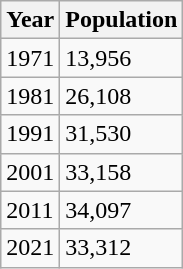<table class="wikitable">
<tr>
<th>Year</th>
<th>Population</th>
</tr>
<tr>
<td>1971</td>
<td>13,956</td>
</tr>
<tr>
<td>1981</td>
<td>26,108</td>
</tr>
<tr>
<td>1991</td>
<td>31,530</td>
</tr>
<tr>
<td>2001</td>
<td>33,158</td>
</tr>
<tr>
<td>2011</td>
<td>34,097</td>
</tr>
<tr>
<td>2021</td>
<td>33,312</td>
</tr>
</table>
